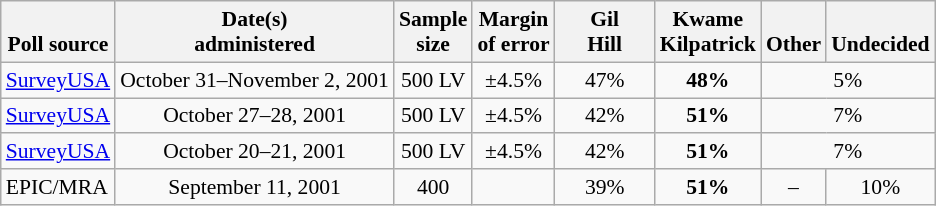<table class="wikitable" style="font-size:90%;text-align:center;">
<tr valign=bottom>
<th>Poll source</th>
<th>Date(s)<br>administered</th>
<th>Sample<br>size</th>
<th>Margin<br>of error</th>
<th style="width:60px;">Gil<br>Hill</th>
<th style="width:60px;">Kwame<br>Kilpatrick</th>
<th>Other</th>
<th>Undecided</th>
</tr>
<tr>
<td style="text-align:left;"><a href='#'>SurveyUSA</a></td>
<td>October 31–November 2, 2001</td>
<td>500 LV</td>
<td>±4.5%</td>
<td>47%</td>
<td><strong>48%</strong></td>
<td colspan=2>5%</td>
</tr>
<tr>
<td style="text-align:left;"><a href='#'>SurveyUSA</a></td>
<td>October 27–28, 2001</td>
<td>500 LV</td>
<td>±4.5%</td>
<td>42%</td>
<td><strong>51%</strong></td>
<td colspan=2>7%</td>
</tr>
<tr>
<td style="text-align:left;"><a href='#'>SurveyUSA</a></td>
<td>October 20–21, 2001</td>
<td>500 LV</td>
<td>±4.5%</td>
<td>42%</td>
<td><strong>51%</strong></td>
<td colspan=2>7%</td>
</tr>
<tr>
<td style="text-align:left;">EPIC/MRA</td>
<td>September 11, 2001</td>
<td>400</td>
<td></td>
<td>39%</td>
<td><strong>51%</strong></td>
<td>–</td>
<td>10%</td>
</tr>
</table>
